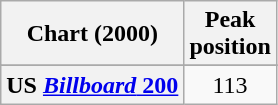<table class="wikitable sortable plainrowheaders" style="text-align:center">
<tr>
<th scope="col">Chart (2000)</th>
<th scope="col">Peak<br>position</th>
</tr>
<tr>
</tr>
<tr>
</tr>
<tr>
</tr>
<tr>
</tr>
<tr>
</tr>
<tr>
</tr>
<tr>
</tr>
<tr>
</tr>
<tr>
</tr>
<tr>
</tr>
<tr>
</tr>
<tr>
</tr>
<tr>
</tr>
<tr>
</tr>
<tr>
</tr>
<tr>
<th scope="row">US <a href='#'><em>Billboard</em> 200</a></th>
<td>113</td>
</tr>
</table>
